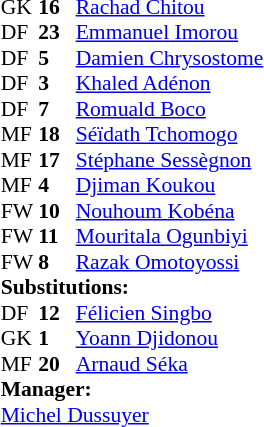<table style="font-size: 90%" cellspacing="0" cellpadding="0" align="center">
<tr>
<th width=25></th>
<th width=25></th>
</tr>
<tr>
<td>GK</td>
<td><strong>16</strong></td>
<td><a href='#'>Rachad Chitou</a></td>
<td></td>
<td></td>
</tr>
<tr>
<td>DF</td>
<td><strong>23</strong></td>
<td><a href='#'>Emmanuel Imorou</a></td>
<td></td>
<td></td>
</tr>
<tr>
<td>DF</td>
<td><strong>5</strong></td>
<td><a href='#'>Damien Chrysostome</a></td>
</tr>
<tr>
<td>DF</td>
<td><strong>3</strong></td>
<td><a href='#'>Khaled Adénon</a></td>
</tr>
<tr>
<td>DF</td>
<td><strong>7</strong></td>
<td><a href='#'>Romuald Boco</a></td>
<td></td>
</tr>
<tr>
<td>MF</td>
<td><strong>18</strong></td>
<td><a href='#'>Séïdath Tchomogo</a></td>
</tr>
<tr>
<td>MF</td>
<td><strong>17</strong></td>
<td><a href='#'>Stéphane Sessègnon</a></td>
<td></td>
</tr>
<tr>
<td>MF</td>
<td><strong>4</strong></td>
<td><a href='#'>Djiman Koukou</a></td>
</tr>
<tr>
<td>FW</td>
<td><strong>10</strong></td>
<td><a href='#'>Nouhoum Kobéna</a></td>
<td></td>
<td></td>
</tr>
<tr>
<td>FW</td>
<td><strong>11</strong></td>
<td><a href='#'>Mouritala Ogunbiyi</a></td>
</tr>
<tr>
<td>FW</td>
<td><strong>8</strong></td>
<td><a href='#'>Razak Omotoyossi</a></td>
<td></td>
</tr>
<tr>
<td colspan=3><strong>Substitutions:</strong></td>
</tr>
<tr>
<td>DF</td>
<td><strong>12</strong></td>
<td><a href='#'>Félicien Singbo</a></td>
<td></td>
<td></td>
</tr>
<tr>
<td>GK</td>
<td><strong>1</strong></td>
<td><a href='#'>Yoann Djidonou</a></td>
<td></td>
<td></td>
</tr>
<tr>
<td>MF</td>
<td><strong>20</strong></td>
<td><a href='#'>Arnaud Séka</a></td>
<td></td>
<td></td>
</tr>
<tr>
<td colspan=3><strong>Manager:</strong></td>
</tr>
<tr>
<td colspan=4> <a href='#'>Michel Dussuyer</a></td>
</tr>
</table>
